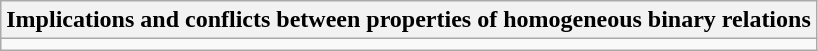<table class="wikitable mw-collapsible mw-collapsed" style="float;">
<tr>
<th>Implications and conflicts between properties of homogeneous binary relations</th>
</tr>
<tr>
<td></td>
</tr>
</table>
